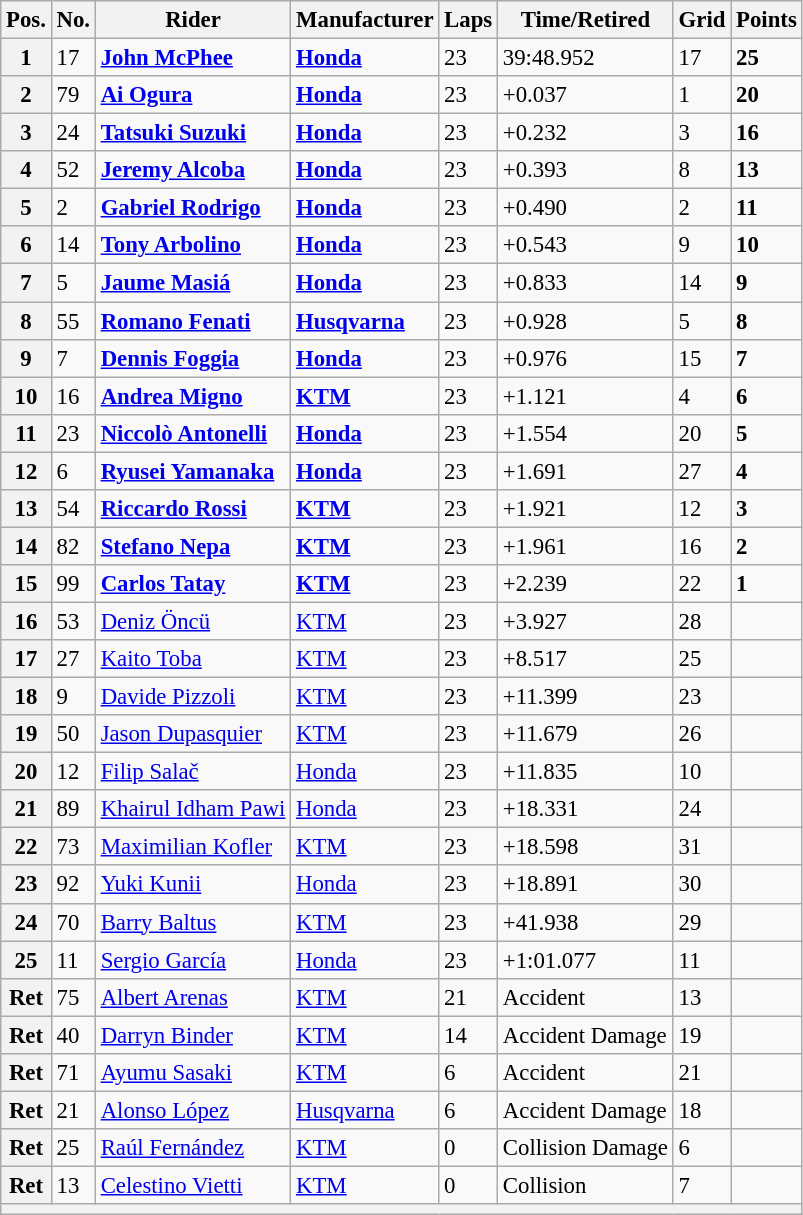<table class="wikitable" style="font-size: 95%;">
<tr>
<th>Pos.</th>
<th>No.</th>
<th>Rider</th>
<th>Manufacturer</th>
<th>Laps</th>
<th>Time/Retired</th>
<th>Grid</th>
<th>Points</th>
</tr>
<tr>
<th>1</th>
<td>17</td>
<td> <strong><a href='#'>John McPhee</a></strong></td>
<td><strong><a href='#'>Honda</a></strong></td>
<td>23</td>
<td>39:48.952</td>
<td>17</td>
<td><strong>25</strong></td>
</tr>
<tr>
<th>2</th>
<td>79</td>
<td> <strong><a href='#'>Ai Ogura</a></strong></td>
<td><strong><a href='#'>Honda</a></strong></td>
<td>23</td>
<td>+0.037</td>
<td>1</td>
<td><strong>20</strong></td>
</tr>
<tr>
<th>3</th>
<td>24</td>
<td> <strong><a href='#'>Tatsuki Suzuki</a></strong></td>
<td><strong><a href='#'>Honda</a></strong></td>
<td>23</td>
<td>+0.232</td>
<td>3</td>
<td><strong>16</strong></td>
</tr>
<tr>
<th>4</th>
<td>52</td>
<td> <strong><a href='#'>Jeremy Alcoba</a></strong></td>
<td><strong><a href='#'>Honda</a></strong></td>
<td>23</td>
<td>+0.393</td>
<td>8</td>
<td><strong>13</strong></td>
</tr>
<tr>
<th>5</th>
<td>2</td>
<td> <strong><a href='#'>Gabriel Rodrigo</a></strong></td>
<td><strong><a href='#'>Honda</a></strong></td>
<td>23</td>
<td>+0.490</td>
<td>2</td>
<td><strong>11</strong></td>
</tr>
<tr>
<th>6</th>
<td>14</td>
<td> <strong><a href='#'>Tony Arbolino</a></strong></td>
<td><strong><a href='#'>Honda</a></strong></td>
<td>23</td>
<td>+0.543</td>
<td>9</td>
<td><strong>10</strong></td>
</tr>
<tr>
<th>7</th>
<td>5</td>
<td> <strong><a href='#'>Jaume Masiá</a></strong></td>
<td><strong><a href='#'>Honda</a></strong></td>
<td>23</td>
<td>+0.833</td>
<td>14</td>
<td><strong>9</strong></td>
</tr>
<tr>
<th>8</th>
<td>55</td>
<td> <strong><a href='#'>Romano Fenati</a></strong></td>
<td><strong><a href='#'>Husqvarna</a></strong></td>
<td>23</td>
<td>+0.928</td>
<td>5</td>
<td><strong>8</strong></td>
</tr>
<tr>
<th>9</th>
<td>7</td>
<td> <strong><a href='#'>Dennis Foggia</a></strong></td>
<td><strong><a href='#'>Honda</a></strong></td>
<td>23</td>
<td>+0.976</td>
<td>15</td>
<td><strong>7</strong></td>
</tr>
<tr>
<th>10</th>
<td>16</td>
<td> <strong><a href='#'>Andrea Migno</a></strong></td>
<td><strong><a href='#'>KTM</a></strong></td>
<td>23</td>
<td>+1.121</td>
<td>4</td>
<td><strong>6</strong></td>
</tr>
<tr>
<th>11</th>
<td>23</td>
<td> <strong><a href='#'>Niccolò Antonelli</a></strong></td>
<td><strong><a href='#'>Honda</a></strong></td>
<td>23</td>
<td>+1.554</td>
<td>20</td>
<td><strong>5</strong></td>
</tr>
<tr>
<th>12</th>
<td>6</td>
<td> <strong><a href='#'>Ryusei Yamanaka</a></strong></td>
<td><strong><a href='#'>Honda</a></strong></td>
<td>23</td>
<td>+1.691</td>
<td>27</td>
<td><strong>4</strong></td>
</tr>
<tr>
<th>13</th>
<td>54</td>
<td> <strong><a href='#'>Riccardo Rossi</a></strong></td>
<td><strong><a href='#'>KTM</a></strong></td>
<td>23</td>
<td>+1.921</td>
<td>12</td>
<td><strong>3</strong></td>
</tr>
<tr>
<th>14</th>
<td>82</td>
<td> <strong><a href='#'>Stefano Nepa</a></strong></td>
<td><strong><a href='#'>KTM</a></strong></td>
<td>23</td>
<td>+1.961</td>
<td>16</td>
<td><strong>2</strong></td>
</tr>
<tr>
<th>15</th>
<td>99</td>
<td> <strong><a href='#'>Carlos Tatay</a></strong></td>
<td><strong><a href='#'>KTM</a></strong></td>
<td>23</td>
<td>+2.239</td>
<td>22</td>
<td><strong>1</strong></td>
</tr>
<tr>
<th>16</th>
<td>53</td>
<td> <a href='#'>Deniz Öncü</a></td>
<td><a href='#'>KTM</a></td>
<td>23</td>
<td>+3.927</td>
<td>28</td>
<td></td>
</tr>
<tr>
<th>17</th>
<td>27</td>
<td> <a href='#'>Kaito Toba</a></td>
<td><a href='#'>KTM</a></td>
<td>23</td>
<td>+8.517</td>
<td>25</td>
<td></td>
</tr>
<tr>
<th>18</th>
<td>9</td>
<td> <a href='#'>Davide Pizzoli</a></td>
<td><a href='#'>KTM</a></td>
<td>23</td>
<td>+11.399</td>
<td>23</td>
<td></td>
</tr>
<tr>
<th>19</th>
<td>50</td>
<td> <a href='#'>Jason Dupasquier</a></td>
<td><a href='#'>KTM</a></td>
<td>23</td>
<td>+11.679</td>
<td>26</td>
<td></td>
</tr>
<tr>
<th>20</th>
<td>12</td>
<td> <a href='#'>Filip Salač</a></td>
<td><a href='#'>Honda</a></td>
<td>23</td>
<td>+11.835</td>
<td>10</td>
<td></td>
</tr>
<tr>
<th>21</th>
<td>89</td>
<td> <a href='#'>Khairul Idham Pawi</a></td>
<td><a href='#'>Honda</a></td>
<td>23</td>
<td>+18.331</td>
<td>24</td>
<td></td>
</tr>
<tr>
<th>22</th>
<td>73</td>
<td> <a href='#'>Maximilian Kofler</a></td>
<td><a href='#'>KTM</a></td>
<td>23</td>
<td>+18.598</td>
<td>31</td>
<td></td>
</tr>
<tr>
<th>23</th>
<td>92</td>
<td> <a href='#'>Yuki Kunii</a></td>
<td><a href='#'>Honda</a></td>
<td>23</td>
<td>+18.891</td>
<td>30</td>
<td></td>
</tr>
<tr>
<th>24</th>
<td>70</td>
<td> <a href='#'>Barry Baltus</a></td>
<td><a href='#'>KTM</a></td>
<td>23</td>
<td>+41.938</td>
<td>29</td>
<td></td>
</tr>
<tr>
<th>25</th>
<td>11</td>
<td> <a href='#'>Sergio García</a></td>
<td><a href='#'>Honda</a></td>
<td>23</td>
<td>+1:01.077</td>
<td>11</td>
<td></td>
</tr>
<tr>
<th>Ret</th>
<td>75</td>
<td> <a href='#'>Albert Arenas</a></td>
<td><a href='#'>KTM</a></td>
<td>21</td>
<td>Accident</td>
<td>13</td>
<td></td>
</tr>
<tr>
<th>Ret</th>
<td>40</td>
<td> <a href='#'>Darryn Binder</a></td>
<td><a href='#'>KTM</a></td>
<td>14</td>
<td>Accident Damage</td>
<td>19</td>
<td></td>
</tr>
<tr>
<th>Ret</th>
<td>71</td>
<td> <a href='#'>Ayumu Sasaki</a></td>
<td><a href='#'>KTM</a></td>
<td>6</td>
<td>Accident</td>
<td>21</td>
<td></td>
</tr>
<tr>
<th>Ret</th>
<td>21</td>
<td> <a href='#'>Alonso López</a></td>
<td><a href='#'>Husqvarna</a></td>
<td>6</td>
<td>Accident Damage</td>
<td>18</td>
<td></td>
</tr>
<tr>
<th>Ret</th>
<td>25</td>
<td> <a href='#'>Raúl Fernández</a></td>
<td><a href='#'>KTM</a></td>
<td>0</td>
<td>Collision Damage</td>
<td>6</td>
<td></td>
</tr>
<tr>
<th>Ret</th>
<td>13</td>
<td> <a href='#'>Celestino Vietti</a></td>
<td><a href='#'>KTM</a></td>
<td>0</td>
<td>Collision</td>
<td>7</td>
<td></td>
</tr>
<tr>
<th colspan=8></th>
</tr>
</table>
